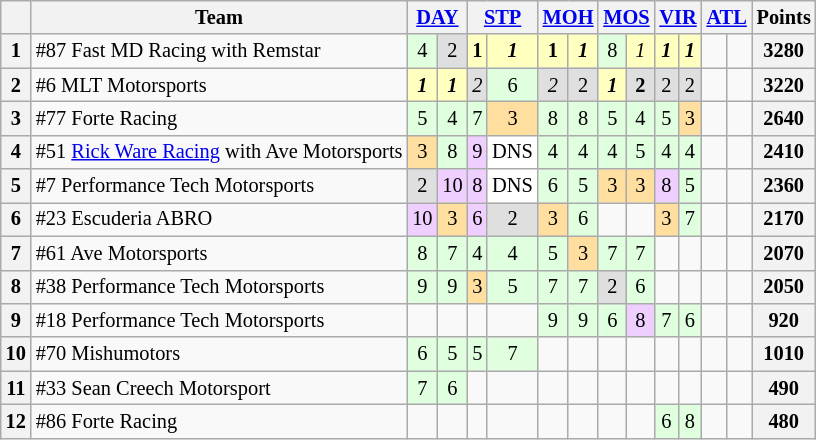<table class="wikitable" style="font-size:85%; text-align:center">
<tr>
<th></th>
<th>Team</th>
<th colspan="2"><a href='#'>DAY</a><br></th>
<th colspan="2"><a href='#'>STP</a><br></th>
<th colspan="2"><a href='#'>MOH</a><br></th>
<th colspan="2"><a href='#'>MOS</a><br></th>
<th colspan="2"><a href='#'>VIR</a><br></th>
<th colspan="2"><a href='#'>ATL</a><br></th>
<th>Points</th>
</tr>
<tr>
<th>1</th>
<td align="left">#87 Fast MD Racing with Remstar</td>
<td style="background:#dfffdf;">4</td>
<td style="background:#dfdfdf;">2</td>
<td style="background:#ffffbf;"><strong>1</strong></td>
<td style="background:#ffffbf;"><strong><em>1</em></strong></td>
<td style="background:#ffffbf;"><strong>1</strong></td>
<td style="background:#ffffbf;"><strong><em>1</em></strong></td>
<td style="background:#dfffdf;">8</td>
<td style="background:#ffffbf;"><em>1</em></td>
<td style="background:#ffffbf;"><strong><em>1</em></strong></td>
<td style="background:#ffffbf;"><strong><em>1</em></strong></td>
<td></td>
<td></td>
<th>3280</th>
</tr>
<tr>
<th>2</th>
<td align="left">#6 MLT Motorsports</td>
<td style="background:#ffffbf;"><strong><em>1</em></strong></td>
<td style="background:#ffffbf;"><strong><em>1</em></strong></td>
<td style="background:#dfdfdf;"><em>2</em></td>
<td style="background:#dfffdf;">6</td>
<td style="background:#dfdfdf;"><em>2</em></td>
<td style="background:#dfdfdf;">2</td>
<td style="background:#ffffbf;"><strong><em>1</em></strong></td>
<td style="background:#dfdfdf;"><strong>2</strong></td>
<td style="background:#dfdfdf;">2</td>
<td style="background:#dfdfdf;">2</td>
<td></td>
<td></td>
<th>3220</th>
</tr>
<tr>
<th>3</th>
<td align="left">#77 Forte Racing</td>
<td style="background:#dfffdf;">5</td>
<td style="background:#dfffdf;">4</td>
<td style="background:#dfffdf;">7</td>
<td style="background:#ffdf9f;">3</td>
<td style="background:#dfffdf;">8</td>
<td style="background:#dfffdf;">8</td>
<td style="background:#dfffdf;">5</td>
<td style="background:#dfffdf;">4</td>
<td style="background:#dfffdf;">5</td>
<td style="background:#ffdf9f;">3</td>
<td></td>
<td></td>
<th>2640</th>
</tr>
<tr>
<th>4</th>
<td align="left">#51 <a href='#'>Rick Ware Racing</a> with Ave Motorsports</td>
<td style="background:#ffdf9f;">3</td>
<td style="background:#dfffdf;">8</td>
<td style="background:#efcfff;">9</td>
<td style="background:#ffffff;">DNS</td>
<td style="background:#dfffdf;">4</td>
<td style="background:#dfffdf;">4</td>
<td style="background:#dfffdf;">4</td>
<td style="background:#dfffdf;">5</td>
<td style="background:#dfffdf;">4</td>
<td style="background:#dfffdf;">4</td>
<td></td>
<td></td>
<th>2410</th>
</tr>
<tr>
<th>5</th>
<td align="left">#7 Performance Tech Motorsports</td>
<td style="background:#dfdfdf;">2</td>
<td style="background:#efcfff;">10</td>
<td style="background:#efcfff;">8</td>
<td style="background:#ffffff;">DNS</td>
<td style="background:#dfffdf;">6</td>
<td style="background:#dfffdf;">5</td>
<td style="background:#ffdf9f;">3</td>
<td style="background:#ffdf9f;">3</td>
<td style="background:#efcfff;">8</td>
<td style="background:#dfffdf;">5</td>
<td></td>
<td></td>
<th>2360</th>
</tr>
<tr>
<th>6</th>
<td align="left">#23 Escuderia ABRO</td>
<td style="background:#efcfff;">10</td>
<td style="background:#ffdf9f;">3</td>
<td style="background:#efcfff;">6</td>
<td style="background:#dfdfdf;">2</td>
<td style="background:#ffdf9f;">3</td>
<td style="background:#dfffdf;">6</td>
<td></td>
<td></td>
<td style="background:#ffdf9f;">3</td>
<td style="background:#dfffdf;">7</td>
<td></td>
<td></td>
<th>2170</th>
</tr>
<tr>
<th>7</th>
<td align="left">#61 Ave Motorsports</td>
<td style="background:#dfffdf;">8</td>
<td style="background:#dfffdf;">7</td>
<td style="background:#dfffdf;">4</td>
<td style="background:#dfffdf;">4</td>
<td style="background:#dfffdf;">5</td>
<td style="background:#ffdf9f;">3</td>
<td style="background:#dfffdf;">7</td>
<td style="background:#dfffdf;">7</td>
<td></td>
<td></td>
<td></td>
<td></td>
<th>2070</th>
</tr>
<tr>
<th>8</th>
<td align="left">#38 Performance Tech Motorsports</td>
<td style="background:#dfffdf;">9</td>
<td style="background:#dfffdf;">9</td>
<td style="background:#ffdf9f;">3</td>
<td style="background:#dfffdf;">5</td>
<td style="background:#dfffdf;">7</td>
<td style="background:#dfffdf;">7</td>
<td style="background:#dfdfdf;">2</td>
<td style="background:#dfffdf;">6</td>
<td></td>
<td></td>
<td></td>
<td></td>
<th>2050</th>
</tr>
<tr>
<th>9</th>
<td align="left">#18 Performance Tech Motorsports</td>
<td></td>
<td></td>
<td></td>
<td></td>
<td style="background:#dfffdf;">9</td>
<td style="background:#dfffdf;">9</td>
<td style="background:#dfffdf;">6</td>
<td style="background:#efcfff;">8</td>
<td style="background:#dfffdf;">7</td>
<td style="background:#dfffdf;">6</td>
<td></td>
<td></td>
<th>920</th>
</tr>
<tr>
<th>10</th>
<td align="left">#70 Mishumotors</td>
<td style="background:#dfffdf;">6</td>
<td style="background:#dfffdf;">5</td>
<td style="background:#dfffdf;">5</td>
<td style="background:#dfffdf;">7</td>
<td></td>
<td></td>
<td></td>
<td></td>
<td></td>
<td></td>
<td></td>
<td></td>
<th>1010</th>
</tr>
<tr>
<th>11</th>
<td align="left">#33 Sean Creech Motorsport</td>
<td style="background:#dfffdf;">7</td>
<td style="background:#dfffdf;">6</td>
<td></td>
<td></td>
<td></td>
<td></td>
<td></td>
<td></td>
<td></td>
<td></td>
<td></td>
<td></td>
<th>490</th>
</tr>
<tr>
<th>12</th>
<td align=left>#86 Forte Racing</td>
<td></td>
<td></td>
<td></td>
<td></td>
<td></td>
<td></td>
<td></td>
<td></td>
<td style="background:#dfffdf;">6</td>
<td style="background:#dfffdf;">8</td>
<td></td>
<td></td>
<th>480</th>
</tr>
</table>
